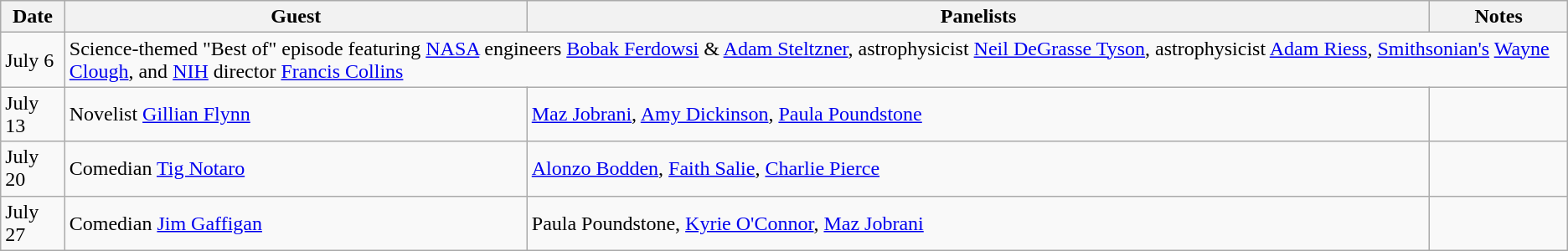<table class="wikitable">
<tr>
<th>Date</th>
<th>Guest</th>
<th>Panelists</th>
<th>Notes</th>
</tr>
<tr>
<td>July 6</td>
<td colspan="3">Science-themed "Best of" episode featuring <a href='#'>NASA</a> engineers  <a href='#'>Bobak Ferdowsi</a> & <a href='#'>Adam Steltzner</a>, astrophysicist <a href='#'>Neil DeGrasse Tyson</a>, astrophysicist <a href='#'>Adam Riess</a>, <a href='#'>Smithsonian's</a> <a href='#'>Wayne Clough</a>, and <a href='#'>NIH</a> director <a href='#'>Francis Collins</a></td>
</tr>
<tr>
<td>July 13</td>
<td>Novelist <a href='#'>Gillian Flynn</a></td>
<td><a href='#'>Maz Jobrani</a>, <a href='#'>Amy Dickinson</a>, <a href='#'>Paula Poundstone</a></td>
<td></td>
</tr>
<tr>
<td>July 20</td>
<td>Comedian <a href='#'>Tig Notaro</a></td>
<td><a href='#'>Alonzo Bodden</a>, <a href='#'>Faith Salie</a>, <a href='#'>Charlie Pierce</a></td>
<td></td>
</tr>
<tr>
<td>July 27</td>
<td>Comedian <a href='#'>Jim Gaffigan</a></td>
<td>Paula Poundstone, <a href='#'>Kyrie O'Connor</a>, <a href='#'>Maz Jobrani</a></td>
<td></td>
</tr>
</table>
